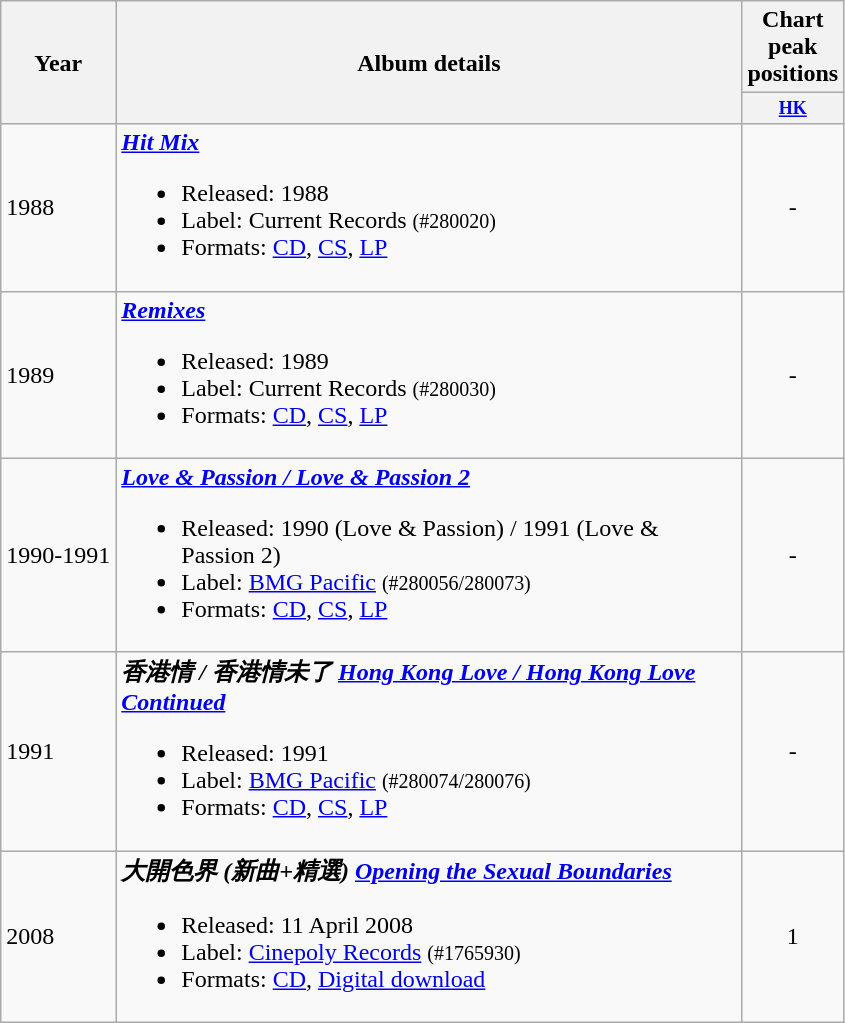<table class="wikitable" border="1">
<tr>
<th rowspan="2">Year</th>
<th rowspan="2" width="410">Album details</th>
<th width="60" colspan="1">Chart peak positions</th>
</tr>
<tr>
<th style="width:3em;font-size:75%;"><a href='#'>HK</a><br></th>
</tr>
<tr>
<td>1988</td>
<td><strong><em><a href='#'>Hit Mix</a></em></strong><br><ul><li>Released: 1988</li><li>Label: Current Records <small>(#280020)</small></li><li>Formats: <a href='#'>CD</a>, <a href='#'>CS</a>, <a href='#'>LP</a></li></ul></td>
<td align="center">-</td>
</tr>
<tr>
<td>1989</td>
<td><strong><em><a href='#'>Remixes</a></em></strong><br><ul><li>Released: 1989</li><li>Label: Current Records <small>(#280030)</small></li><li>Formats: <a href='#'>CD</a>, <a href='#'>CS</a>, <a href='#'>LP</a></li></ul></td>
<td align="center">-</td>
</tr>
<tr>
<td>1990-1991</td>
<td><strong><em><a href='#'>Love & Passion / Love & Passion 2</a></em></strong><br><ul><li>Released: 1990 (Love & Passion) / 1991 (Love & Passion 2)</li><li>Label: <a href='#'>BMG Pacific</a> <small>(#280056/280073)</small></li><li>Formats: <a href='#'>CD</a>, <a href='#'>CS</a>, <a href='#'>LP</a></li></ul></td>
<td align="center">-</td>
</tr>
<tr>
<td>1991</td>
<td><strong><em>香港情 / 香港情未了 <a href='#'>Hong Kong Love / Hong Kong Love Continued</a></em></strong><br><ul><li>Released: 1991</li><li>Label: <a href='#'>BMG Pacific</a> <small>(#280074/280076)</small></li><li>Formats: <a href='#'>CD</a>, <a href='#'>CS</a>, <a href='#'>LP</a></li></ul></td>
<td align="center">-</td>
</tr>
<tr>
<td>2008</td>
<td><strong><em>大開色界 (新曲+精選) <a href='#'>Opening the Sexual Boundaries</a></em></strong><br><ul><li>Released: 11 April 2008</li><li>Label: <a href='#'>Cinepoly Records</a> <small>(#1765930)</small></li><li>Formats: <a href='#'>CD</a>, <a href='#'>Digital download</a></li></ul></td>
<td align="center">1</td>
</tr>
</table>
